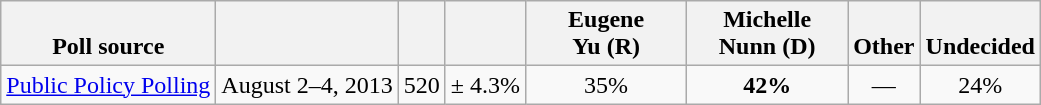<table class="wikitable" style="text-align:center">
<tr valign= bottom>
<th>Poll source</th>
<th></th>
<th></th>
<th></th>
<th style="width:100px;">Eugene<br>Yu (R)</th>
<th style="width:100px;">Michelle<br>Nunn (D)</th>
<th>Other</th>
<th>Undecided</th>
</tr>
<tr>
<td align=left><a href='#'>Public Policy Polling</a></td>
<td>August 2–4, 2013</td>
<td>520</td>
<td>± 4.3%</td>
<td>35%</td>
<td><strong>42%</strong></td>
<td>—</td>
<td>24%</td>
</tr>
</table>
